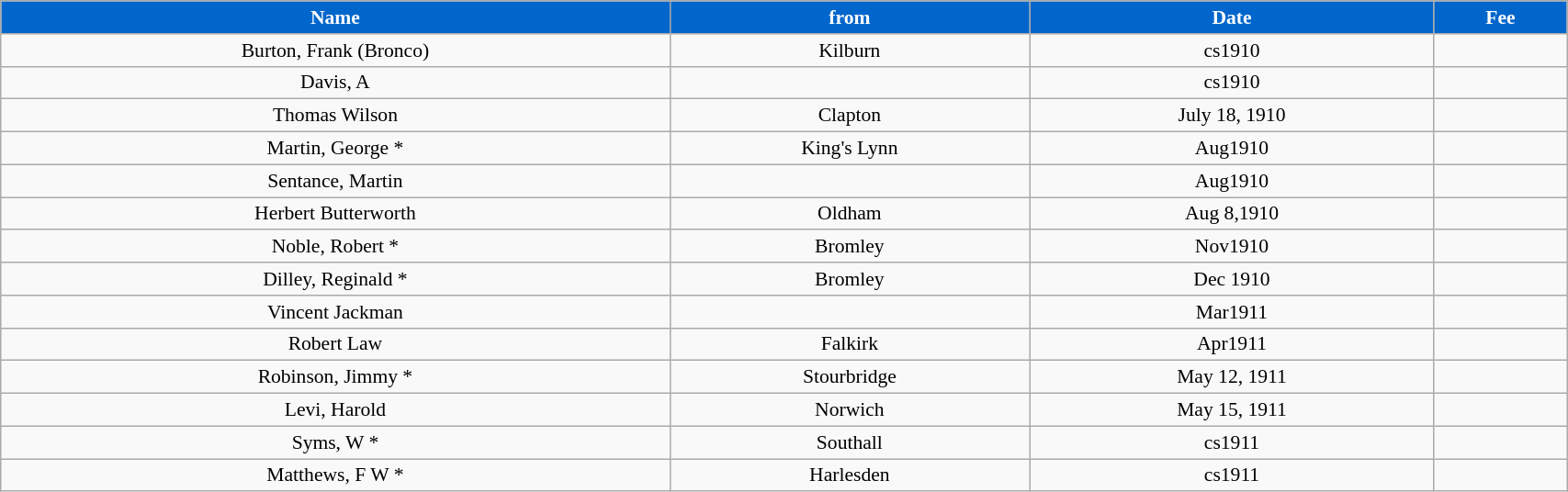<table class="wikitable" style="text-align:center; font-size:90%; width:90%;">
<tr>
<th style="background:#0066CC; color:#FFFFFF; text-align:center;"><strong>Name</strong></th>
<th style="background:#0066CC; color:#FFFFFF; text-align:center;">from</th>
<th style="background:#0066CC; color:#FFFFFF; text-align:center;">Date</th>
<th style="background:#0066CC; color:#FFFFFF; text-align:center;">Fee</th>
</tr>
<tr>
<td>Burton, Frank (Bronco)</td>
<td>Kilburn</td>
<td>cs1910</td>
<td></td>
</tr>
<tr>
<td>Davis, A</td>
<td></td>
<td>cs1910</td>
<td></td>
</tr>
<tr>
<td>Thomas Wilson</td>
<td>Clapton</td>
<td>July 18, 1910</td>
<td></td>
</tr>
<tr>
<td>Martin, George *</td>
<td>King's Lynn</td>
<td>Aug1910</td>
<td></td>
</tr>
<tr>
<td>Sentance, Martin</td>
<td></td>
<td>Aug1910</td>
<td></td>
</tr>
<tr>
<td>Herbert Butterworth</td>
<td>Oldham</td>
<td>Aug 8,1910</td>
<td></td>
</tr>
<tr>
<td>Noble, Robert *</td>
<td>Bromley</td>
<td>Nov1910</td>
<td></td>
</tr>
<tr>
<td>Dilley, Reginald *</td>
<td>Bromley</td>
<td>Dec 1910</td>
<td></td>
</tr>
<tr>
<td>Vincent Jackman</td>
<td></td>
<td>Mar1911</td>
<td></td>
</tr>
<tr>
<td>Robert Law</td>
<td>Falkirk</td>
<td>Apr1911</td>
<td></td>
</tr>
<tr>
<td>Robinson, Jimmy *</td>
<td>Stourbridge</td>
<td>May 12, 1911</td>
<td></td>
</tr>
<tr>
<td>Levi, Harold</td>
<td>Norwich</td>
<td>May 15, 1911</td>
<td></td>
</tr>
<tr>
<td>Syms, W *</td>
<td>Southall</td>
<td>cs1911</td>
<td></td>
</tr>
<tr>
<td>Matthews, F W *</td>
<td>Harlesden</td>
<td>cs1911</td>
<td></td>
</tr>
</table>
